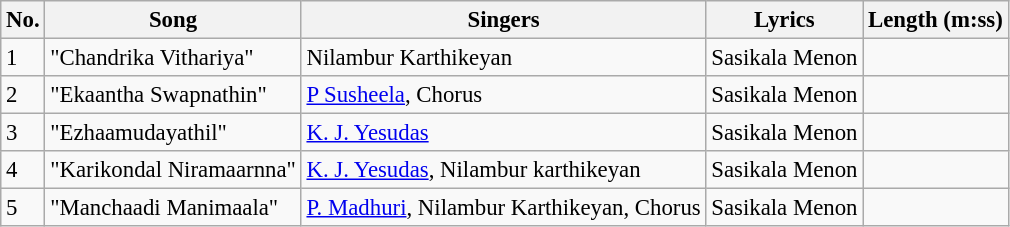<table class="wikitable" style="font-size:95%;">
<tr>
<th>No.</th>
<th>Song</th>
<th>Singers</th>
<th>Lyrics</th>
<th>Length (m:ss)</th>
</tr>
<tr>
<td>1</td>
<td>"Chandrika Vithariya"</td>
<td>Nilambur Karthikeyan</td>
<td>Sasikala Menon</td>
<td></td>
</tr>
<tr>
<td>2</td>
<td>"Ekaantha Swapnathin"</td>
<td><a href='#'>P Susheela</a>, Chorus</td>
<td>Sasikala Menon</td>
<td></td>
</tr>
<tr>
<td>3</td>
<td>"Ezhaamudayathil"</td>
<td><a href='#'>K. J. Yesudas</a></td>
<td>Sasikala Menon</td>
<td></td>
</tr>
<tr>
<td>4</td>
<td>"Karikondal Niramaarnna"</td>
<td><a href='#'>K. J. Yesudas</a>, Nilambur karthikeyan</td>
<td>Sasikala Menon</td>
<td></td>
</tr>
<tr>
<td>5</td>
<td>"Manchaadi Manimaala"</td>
<td><a href='#'>P. Madhuri</a>, Nilambur Karthikeyan, Chorus</td>
<td>Sasikala Menon</td>
<td></td>
</tr>
</table>
